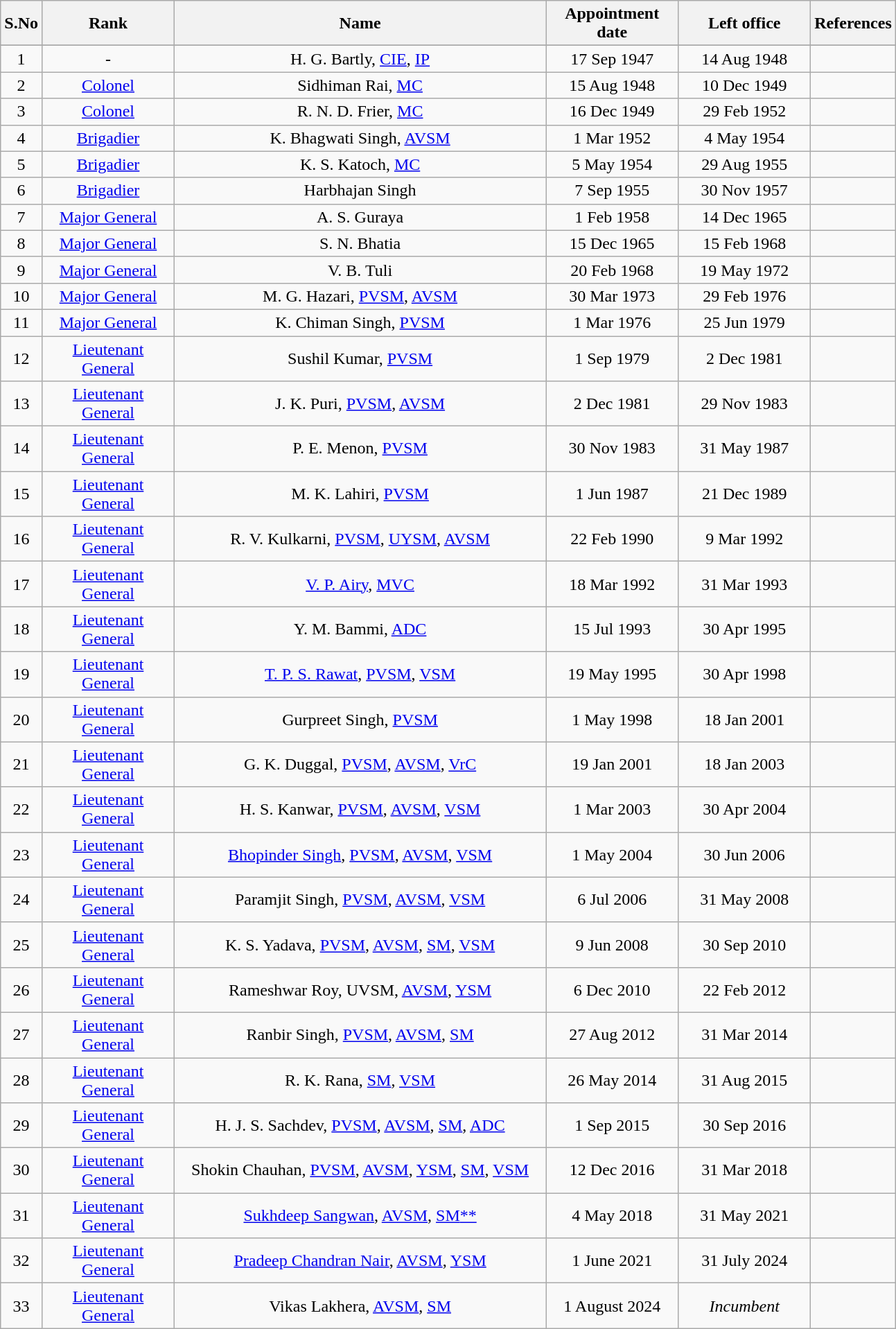<table class="wikitable sortable" style="text-align:center">
<tr>
<th scope="col" style="width: 20px;">S.No</th>
<th scope="col" style="width: 120px;">Rank</th>
<th scope="col" style="width: 350px;">Name</th>
<th scope="col" style="width: 120px;">Appointment date</th>
<th scope="col" style="width: 120px;">Left office</th>
<th scope="col" style="width: 25px;">References</th>
</tr>
<tr>
</tr>
<tr>
<td>1</td>
<td>-</td>
<td>H. G. Bartly, <a href='#'>CIE</a>, <a href='#'>IP</a></td>
<td>17 Sep 1947</td>
<td>14 Aug 1948</td>
<td></td>
</tr>
<tr>
<td>2</td>
<td><a href='#'>Colonel</a></td>
<td>Sidhiman Rai, <a href='#'>MC</a></td>
<td>15 Aug 1948</td>
<td>10 Dec 1949</td>
<td></td>
</tr>
<tr>
<td>3</td>
<td><a href='#'>Colonel</a></td>
<td>R. N. D. Frier, <a href='#'>MC</a></td>
<td>16 Dec 1949</td>
<td>29 Feb 1952</td>
<td></td>
</tr>
<tr>
<td>4</td>
<td><a href='#'>Brigadier</a></td>
<td>K. Bhagwati Singh, <a href='#'>AVSM</a></td>
<td>1 Mar 1952</td>
<td>4 May 1954</td>
<td></td>
</tr>
<tr>
<td>5</td>
<td><a href='#'>Brigadier</a></td>
<td>K. S. Katoch, <a href='#'>MC</a></td>
<td>5 May 1954</td>
<td>29 Aug 1955</td>
<td></td>
</tr>
<tr>
<td>6</td>
<td><a href='#'>Brigadier</a></td>
<td>Harbhajan Singh</td>
<td>7 Sep 1955</td>
<td>30 Nov 1957</td>
<td></td>
</tr>
<tr>
<td>7</td>
<td><a href='#'>Major General</a></td>
<td>A. S. Guraya</td>
<td>1 Feb 1958</td>
<td>14 Dec 1965</td>
<td></td>
</tr>
<tr>
<td>8</td>
<td><a href='#'>Major General</a></td>
<td>S. N. Bhatia</td>
<td>15 Dec 1965</td>
<td>15 Feb 1968</td>
<td></td>
</tr>
<tr>
<td>9</td>
<td><a href='#'>Major General</a></td>
<td>V. B. Tuli</td>
<td>20 Feb 1968</td>
<td>19 May 1972</td>
<td></td>
</tr>
<tr>
<td>10</td>
<td><a href='#'>Major General</a></td>
<td>M. G. Hazari, <a href='#'>PVSM</a>, <a href='#'>AVSM</a></td>
<td>30 Mar 1973</td>
<td>29 Feb 1976</td>
<td></td>
</tr>
<tr>
<td>11</td>
<td><a href='#'>Major General</a></td>
<td>K. Chiman Singh, <a href='#'>PVSM</a></td>
<td>1 Mar 1976</td>
<td>25 Jun 1979</td>
<td></td>
</tr>
<tr>
<td>12</td>
<td><a href='#'>Lieutenant General</a></td>
<td>Sushil Kumar, <a href='#'>PVSM</a></td>
<td>1 Sep 1979</td>
<td>2 Dec 1981</td>
<td></td>
</tr>
<tr>
<td>13</td>
<td><a href='#'>Lieutenant General</a></td>
<td>J. K. Puri, <a href='#'>PVSM</a>, <a href='#'>AVSM</a></td>
<td>2 Dec 1981</td>
<td>29 Nov 1983</td>
<td></td>
</tr>
<tr>
<td>14</td>
<td><a href='#'>Lieutenant General</a></td>
<td>P. E. Menon, <a href='#'>PVSM</a></td>
<td>30 Nov 1983</td>
<td>31 May 1987</td>
<td></td>
</tr>
<tr>
<td>15</td>
<td><a href='#'>Lieutenant General</a></td>
<td>M. K. Lahiri, <a href='#'>PVSM</a></td>
<td>1 Jun 1987</td>
<td>21 Dec 1989</td>
<td></td>
</tr>
<tr>
<td>16</td>
<td><a href='#'>Lieutenant General</a></td>
<td>R. V. Kulkarni, <a href='#'>PVSM</a>, <a href='#'>UYSM</a>, <a href='#'>AVSM</a></td>
<td>22 Feb 1990</td>
<td>9 Mar 1992</td>
<td></td>
</tr>
<tr>
<td>17</td>
<td><a href='#'>Lieutenant General</a></td>
<td><a href='#'>V. P. Airy</a>, <a href='#'>MVC</a></td>
<td>18 Mar 1992</td>
<td>31 Mar 1993</td>
<td></td>
</tr>
<tr>
<td>18</td>
<td><a href='#'>Lieutenant General</a></td>
<td>Y. M. Bammi, <a href='#'>ADC</a></td>
<td>15 Jul 1993</td>
<td>30 Apr 1995</td>
<td></td>
</tr>
<tr>
<td>19</td>
<td><a href='#'>Lieutenant General</a></td>
<td><a href='#'>T. P. S. Rawat</a>, <a href='#'>PVSM</a>, <a href='#'>VSM</a></td>
<td>19 May 1995</td>
<td>30 Apr 1998</td>
<td></td>
</tr>
<tr>
<td>20</td>
<td><a href='#'>Lieutenant General</a></td>
<td>Gurpreet Singh, <a href='#'>PVSM</a></td>
<td>1 May 1998</td>
<td>18 Jan 2001</td>
<td></td>
</tr>
<tr>
<td>21</td>
<td><a href='#'>Lieutenant General</a></td>
<td>G. K. Duggal, <a href='#'>PVSM</a>, <a href='#'>AVSM</a>, <a href='#'>VrC</a></td>
<td>19 Jan 2001</td>
<td>18 Jan 2003</td>
<td></td>
</tr>
<tr>
<td>22</td>
<td><a href='#'>Lieutenant General</a></td>
<td>H. S. Kanwar, <a href='#'>PVSM</a>, <a href='#'>AVSM</a>, <a href='#'>VSM</a></td>
<td>1 Mar 2003</td>
<td>30 Apr 2004</td>
<td></td>
</tr>
<tr>
<td>23</td>
<td><a href='#'>Lieutenant General</a></td>
<td><a href='#'>Bhopinder Singh</a>, <a href='#'>PVSM</a>, <a href='#'>AVSM</a>, <a href='#'>VSM</a></td>
<td>1 May 2004</td>
<td>30 Jun 2006</td>
<td></td>
</tr>
<tr>
<td>24</td>
<td><a href='#'>Lieutenant General</a></td>
<td>Paramjit Singh, <a href='#'>PVSM</a>, <a href='#'>AVSM</a>, <a href='#'>VSM</a></td>
<td>6 Jul 2006</td>
<td>31 May 2008</td>
<td></td>
</tr>
<tr>
<td>25</td>
<td><a href='#'>Lieutenant General</a></td>
<td>K. S. Yadava, <a href='#'>PVSM</a>, <a href='#'>AVSM</a>, <a href='#'>SM</a>, <a href='#'>VSM</a></td>
<td>9 Jun 2008</td>
<td>30 Sep 2010</td>
<td></td>
</tr>
<tr>
<td>26</td>
<td><a href='#'>Lieutenant General</a></td>
<td>Rameshwar Roy, UVSM, <a href='#'>AVSM</a>, <a href='#'>YSM</a></td>
<td>6 Dec 2010</td>
<td>22 Feb 2012</td>
<td></td>
</tr>
<tr>
<td>27</td>
<td><a href='#'>Lieutenant General</a></td>
<td>Ranbir Singh, <a href='#'>PVSM</a>, <a href='#'>AVSM</a>, <a href='#'>SM</a></td>
<td>27 Aug 2012</td>
<td>31 Mar 2014</td>
<td></td>
</tr>
<tr>
<td>28</td>
<td><a href='#'>Lieutenant General</a></td>
<td>R. K. Rana, <a href='#'>SM</a>, <a href='#'>VSM</a></td>
<td>26 May 2014</td>
<td>31 Aug 2015</td>
<td></td>
</tr>
<tr>
<td>29</td>
<td><a href='#'>Lieutenant General</a></td>
<td>H. J. S. Sachdev, <a href='#'>PVSM</a>, <a href='#'>AVSM</a>, <a href='#'>SM</a>, <a href='#'>ADC</a></td>
<td>1 Sep 2015</td>
<td>30 Sep 2016</td>
<td></td>
</tr>
<tr>
<td>30</td>
<td><a href='#'>Lieutenant General</a></td>
<td>Shokin Chauhan, <a href='#'>PVSM</a>, <a href='#'>AVSM</a>, <a href='#'>YSM</a>, <a href='#'>SM</a>, <a href='#'>VSM</a></td>
<td>12 Dec 2016</td>
<td>31 Mar 2018</td>
<td></td>
</tr>
<tr>
<td>31</td>
<td><a href='#'>Lieutenant General</a></td>
<td><a href='#'>Sukhdeep Sangwan</a>, <a href='#'>AVSM</a>, <a href='#'>SM</a><a href='#'>**</a></td>
<td>4 May 2018</td>
<td>31 May 2021</td>
<td></td>
</tr>
<tr>
<td>32</td>
<td><a href='#'>Lieutenant General</a></td>
<td><a href='#'>Pradeep Chandran Nair</a>, <a href='#'>AVSM</a>, <a href='#'>YSM</a></td>
<td>1 June 2021</td>
<td>31 July 2024</td>
<td></td>
</tr>
<tr>
<td>33</td>
<td><a href='#'>Lieutenant General</a></td>
<td>Vikas Lakhera, <a href='#'>AVSM</a>, <a href='#'>SM</a></td>
<td>1 August 2024</td>
<td><em>Incumbent</em></td>
<td></td>
</tr>
</table>
